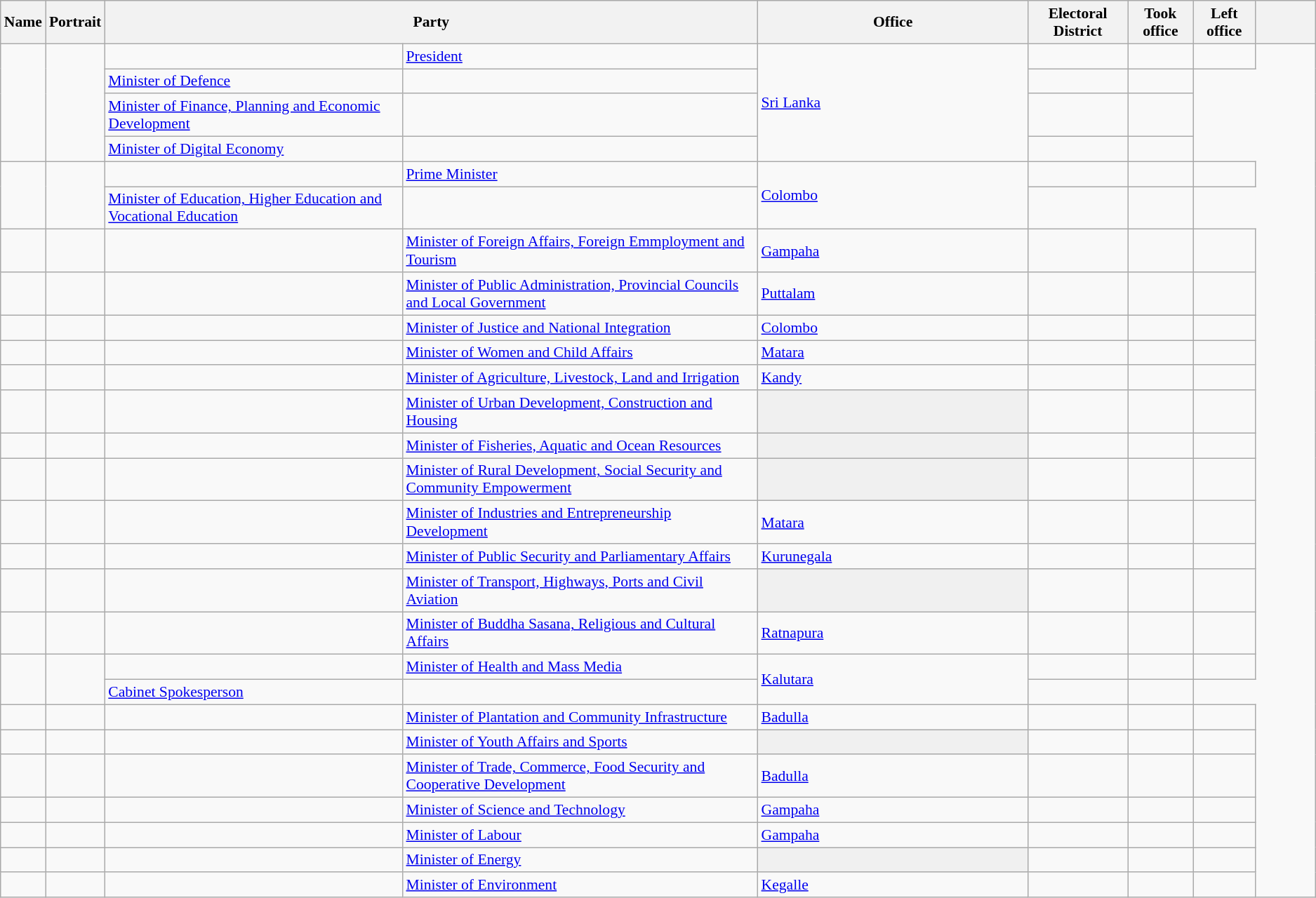<table class="wikitable plainrowheaders sortable" style="font-size:90%; text-align:left;">
<tr>
<th scope="col">Name</th>
<th scope="col" class="unsortable">Portrait</th>
<th colspan="2" scope="col">Party</th>
<th scope="col" width="250px">Office</th>
<th>Electoral District</th>
<th scope="col">Took office</th>
<th scope="col">Left office</th>
<th scope="col" width="50px" class="unsortable"></th>
</tr>
<tr>
<td rowspan="4"></td>
<td rowspan="4" align="center"></td>
<td></td>
<td><a href='#'>President</a></td>
<td rowspan="4"><a href='#'>Sri Lanka</a></td>
<td align="center"></td>
<td align="center"></td>
<td align="center"></td>
</tr>
<tr>
<td><a href='#'>Minister of Defence</a></td>
<td align="center"></td>
<td align="center"></td>
<td align="center"></td>
</tr>
<tr>
<td><a href='#'>Minister of Finance, Planning and Economic Development</a></td>
<td align="center"></td>
<td align="center"></td>
<td align="center"></td>
</tr>
<tr>
<td><a href='#'>Minister of Digital Economy</a></td>
<td align="center"></td>
<td align="center"></td>
<td align="center"></td>
</tr>
<tr>
<td rowspan="2"></td>
<td rowspan="2" align="center"></td>
<td></td>
<td><a href='#'>Prime Minister</a></td>
<td rowspan="2"><a href='#'>Colombo</a></td>
<td align="center"></td>
<td align="center"></td>
<td align="center"></td>
</tr>
<tr>
<td><a href='#'>Minister of Education, Higher Education and Vocational Education</a></td>
<td align="center"></td>
<td align="center"></td>
<td align="center"></td>
</tr>
<tr>
<td rowspan=1></td>
<td rowspan=1 align="center"></td>
<td></td>
<td><a href='#'>Minister of Foreign Affairs, Foreign Emmployment and Tourism</a></td>
<td><a href='#'>Gampaha</a></td>
<td align="center"></td>
<td align="center"></td>
<td align="center"></td>
</tr>
<tr>
<td rowspan=1></td>
<td rowspan=1 align="center"></td>
<td></td>
<td><a href='#'>Minister of Public Administration, Provincial Councils and Local Government</a></td>
<td><a href='#'>Puttalam</a></td>
<td align="center"></td>
<td align="center"></td>
<td align="center"></td>
</tr>
<tr>
<td rowspan=1></td>
<td rowspan=1 align="center"></td>
<td></td>
<td><a href='#'>Minister of Justice and National Integration</a></td>
<td><a href='#'>Colombo</a></td>
<td align="center"></td>
<td align="center"></td>
<td align="center"></td>
</tr>
<tr>
<td rowspan=1></td>
<td rowspan=1 align="center"></td>
<td></td>
<td><a href='#'>Minister of Women and Child Affairs</a></td>
<td><a href='#'>Matara</a></td>
<td align="center"></td>
<td align="center"></td>
<td align="center"></td>
</tr>
<tr>
<td rowspan=1></td>
<td rowspan=1 align="center"></td>
<td></td>
<td><a href='#'>Minister of Agriculture, Livestock, Land and Irrigation</a></td>
<td><a href='#'>Kandy</a></td>
<td align="center"></td>
<td align="center"></td>
<td align="center"></td>
</tr>
<tr>
<td rowspan=1></td>
<td rowspan=1 align="center"></td>
<td></td>
<td><a href='#'>Minister of Urban Development, Construction and Housing</a></td>
<td style="background-color: #f0f0f0;" align="center"></td>
<td align="center"></td>
<td align="center"></td>
<td align="center"></td>
</tr>
<tr>
<td rowspan=1></td>
<td rowspan=1 align="center"></td>
<td></td>
<td><a href='#'>Minister of Fisheries, Aquatic and Ocean Resources</a></td>
<td style="background-color: #f0f0f0;" align="center"></td>
<td align="center"></td>
<td align="center"></td>
<td align="center"></td>
</tr>
<tr>
<td rowspan=1></td>
<td rowspan=1 align="center"></td>
<td></td>
<td><a href='#'>Minister of Rural Development, Social Security and Community Empowerment</a></td>
<td style="background-color: #f0f0f0;" align="center"></td>
<td align="center"></td>
<td align="center"></td>
<td align="center"></td>
</tr>
<tr>
<td rowspan=1></td>
<td rowspan=1 align="center"></td>
<td></td>
<td><a href='#'>Minister of Industries and Entrepreneurship Development</a></td>
<td><a href='#'>Matara</a></td>
<td align="center"></td>
<td align="center"></td>
<td align="center"></td>
</tr>
<tr>
<td rowspan=1></td>
<td rowspan=1 align="center"></td>
<td></td>
<td><a href='#'>Minister of Public Security and Parliamentary Affairs</a></td>
<td><a href='#'>Kurunegala</a></td>
<td align="center"></td>
<td align="center"></td>
<td align="center"></td>
</tr>
<tr>
<td rowspan=1></td>
<td rowspan=1 align="center"></td>
<td></td>
<td><a href='#'>Minister of Transport, Highways, Ports and Civil Aviation</a></td>
<td style="background-color: #f0f0f0;" align="center"></td>
<td align="center"></td>
<td align="center"></td>
<td align="center"></td>
</tr>
<tr>
<td rowspan=1></td>
<td rowspan=1 align="center"></td>
<td></td>
<td><a href='#'>Minister of Buddha Sasana, Religious and Cultural Affairs</a></td>
<td><a href='#'>Ratnapura</a></td>
<td align="center"></td>
<td align="center"></td>
<td align="center"></td>
</tr>
<tr>
<td rowspan="2"></td>
<td rowspan="2"></td>
<td></td>
<td><a href='#'>Minister of Health and Mass Media</a></td>
<td rowspan="2"><a href='#'>Kalutara</a></td>
<td align="center"></td>
<td align="center"></td>
<td align="center"></td>
</tr>
<tr>
<td><a href='#'>Cabinet Spokesperson</a></td>
<td align="center"></td>
<td align="center"></td>
<td align="center"></td>
</tr>
<tr>
<td rowspan=1></td>
<td rowspan=1 align="center"></td>
<td></td>
<td><a href='#'>Minister of Plantation and Community Infrastructure</a></td>
<td><a href='#'>Badulla</a></td>
<td align="center"></td>
<td align="center"></td>
<td align="center"></td>
</tr>
<tr>
<td rowspan=1></td>
<td rowspan=1 align="center"></td>
<td></td>
<td><a href='#'>Minister of Youth Affairs and Sports</a></td>
<td style="background-color: #f0f0f0;" align="center"></td>
<td align="center"></td>
<td align="center"></td>
<td align="center"></td>
</tr>
<tr>
<td rowspan=1></td>
<td rowspan=1 align="center"></td>
<td></td>
<td><a href='#'>Minister of Trade, Commerce, Food Security and Cooperative Development</a></td>
<td><a href='#'>Badulla</a></td>
<td align="center"></td>
<td align="center"></td>
<td align="center"></td>
</tr>
<tr>
<td rowspan=1></td>
<td rowspan=1 align="center"></td>
<td></td>
<td><a href='#'>Minister of Science and Technology</a></td>
<td><a href='#'>Gampaha</a></td>
<td align="center"></td>
<td align="center"></td>
<td align="center"></td>
</tr>
<tr>
<td rowspan=1></td>
<td rowspan=1 align="center"></td>
<td></td>
<td><a href='#'>Minister of Labour</a></td>
<td><a href='#'>Gampaha</a></td>
<td align="center"></td>
<td align="center"></td>
<td align="center"></td>
</tr>
<tr>
<td rowspan=1></td>
<td rowspan=1 align="center"></td>
<td></td>
<td><a href='#'>Minister of Energy</a></td>
<td style="background-color: #f0f0f0;" align="center"></td>
<td align="center"></td>
<td align="center"></td>
<td align="center"></td>
</tr>
<tr>
<td rowspan=1></td>
<td rowspan=1 align="center"></td>
<td></td>
<td><a href='#'>Minister of Environment</a></td>
<td><a href='#'>Kegalle</a></td>
<td align="center"></td>
<td align="center"></td>
<td align="center"></td>
</tr>
</table>
